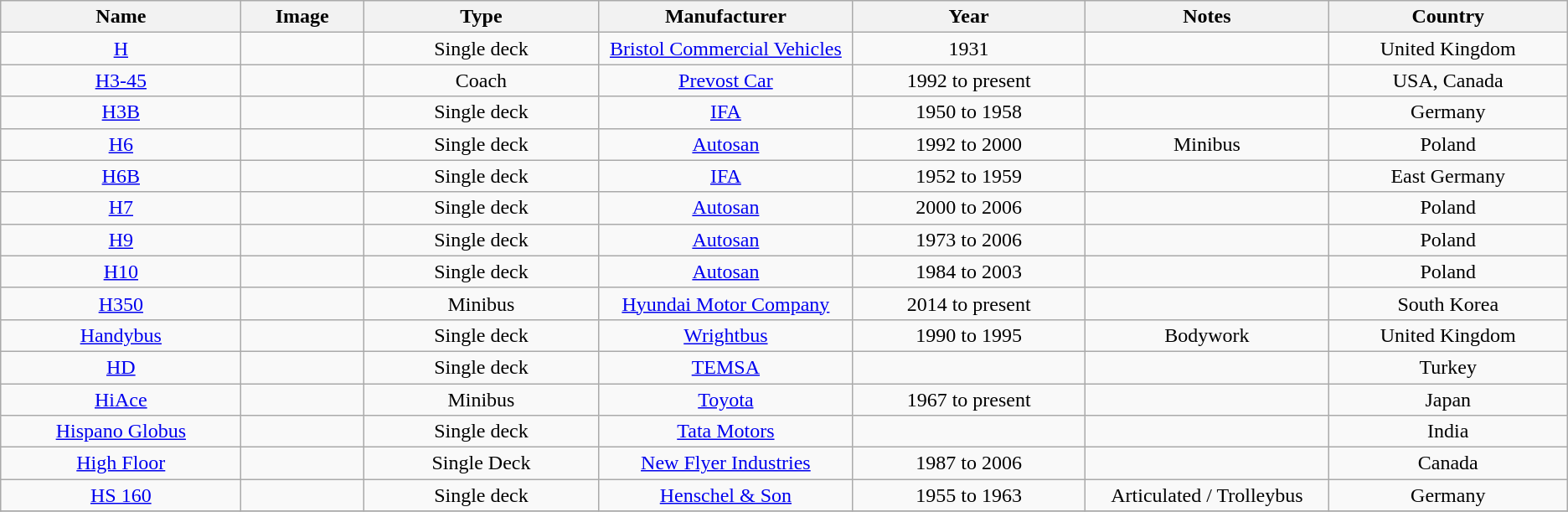<table class="wikitable sortable sticky-header mw-datatable" style=text-align:center;>
<tr>
<th style="width:15em;">Name</th>
<th style="width:7em;">Image</th>
<th style="width:15em;">Type</th>
<th style="width:15em;">Manufacturer</th>
<th style="width:15em;">Year</th>
<th class="unsortable", style="width:15em;">Notes</th>
<th style="width:15em;">Country</th>
</tr>
<tr>
<td><a href='#'>H</a></td>
<td></td>
<td>Single deck</td>
<td><a href='#'>Bristol Commercial Vehicles</a></td>
<td>1931</td>
<td></td>
<td>United Kingdom</td>
</tr>
<tr>
<td><a href='#'>H3-45</a></td>
<td></td>
<td>Coach</td>
<td><a href='#'>Prevost Car</a></td>
<td>1992 to present</td>
<td></td>
<td>USA, Canada</td>
</tr>
<tr>
<td><a href='#'>H3B</a></td>
<td></td>
<td>Single deck</td>
<td><a href='#'>IFA</a></td>
<td>1950 to 1958</td>
<td></td>
<td>Germany</td>
</tr>
<tr>
<td><a href='#'>H6</a></td>
<td></td>
<td>Single deck</td>
<td><a href='#'>Autosan</a></td>
<td>1992 to 2000</td>
<td>Minibus</td>
<td>Poland</td>
</tr>
<tr>
<td><a href='#'>H6B</a></td>
<td></td>
<td>Single deck</td>
<td><a href='#'>IFA</a></td>
<td>1952 to 1959</td>
<td></td>
<td>East Germany</td>
</tr>
<tr>
<td><a href='#'>H7</a></td>
<td></td>
<td>Single deck</td>
<td><a href='#'>Autosan</a></td>
<td>2000 to 2006</td>
<td></td>
<td>Poland</td>
</tr>
<tr>
<td><a href='#'>H9</a></td>
<td></td>
<td>Single deck</td>
<td><a href='#'>Autosan</a></td>
<td>1973 to 2006</td>
<td></td>
<td>Poland</td>
</tr>
<tr>
<td><a href='#'>H10</a></td>
<td></td>
<td>Single deck</td>
<td><a href='#'>Autosan</a></td>
<td>1984 to 2003</td>
<td></td>
<td>Poland</td>
</tr>
<tr>
<td><a href='#'>H350</a></td>
<td></td>
<td>Minibus</td>
<td><a href='#'>Hyundai Motor Company</a></td>
<td>2014 to present</td>
<td></td>
<td>South Korea</td>
</tr>
<tr>
<td><a href='#'>Handybus</a></td>
<td></td>
<td>Single deck</td>
<td><a href='#'>Wrightbus</a></td>
<td>1990 to 1995</td>
<td>Bodywork</td>
<td>United Kingdom</td>
</tr>
<tr>
<td><a href='#'>HD</a></td>
<td></td>
<td>Single deck</td>
<td><a href='#'>TEMSA</a></td>
<td></td>
<td></td>
<td>Turkey</td>
</tr>
<tr>
<td><a href='#'>HiAce</a></td>
<td></td>
<td>Minibus</td>
<td><a href='#'>Toyota</a></td>
<td>1967 to present</td>
<td></td>
<td>Japan</td>
</tr>
<tr>
<td><a href='#'>Hispano Globus</a></td>
<td></td>
<td>Single deck</td>
<td><a href='#'>Tata Motors</a></td>
<td></td>
<td></td>
<td>India</td>
</tr>
<tr>
<td><a href='#'>High Floor</a></td>
<td></td>
<td>Single Deck</td>
<td><a href='#'>New Flyer Industries</a></td>
<td>1987 to 2006</td>
<td></td>
<td>Canada</td>
</tr>
<tr>
<td><a href='#'>HS 160</a></td>
<td></td>
<td>Single deck</td>
<td><a href='#'>Henschel & Son</a></td>
<td>1955 to 1963</td>
<td>Articulated / Trolleybus</td>
<td>Germany</td>
</tr>
<tr>
</tr>
</table>
